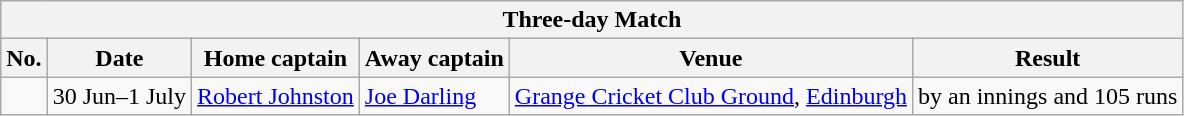<table class="wikitable">
<tr>
<th colspan="9">Three-day Match</th>
</tr>
<tr>
<th>No.</th>
<th>Date</th>
<th>Home captain</th>
<th>Away captain</th>
<th>Venue</th>
<th>Result</th>
</tr>
<tr>
<td></td>
<td>30 Jun–1 July</td>
<td><a href='#'>Robert Johnston</a></td>
<td><a href='#'>Joe Darling</a></td>
<td><a href='#'>Grange Cricket Club Ground</a>, <a href='#'>Edinburgh</a></td>
<td> by an innings and 105 runs</td>
</tr>
</table>
